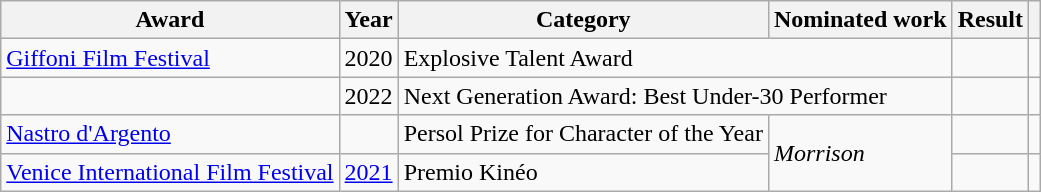<table class="wikitable plainrowheaders sortable">
<tr>
<th>Award</th>
<th>Year</th>
<th>Category</th>
<th>Nominated work</th>
<th>Result</th>
<th class="unsortable"></th>
</tr>
<tr>
<td><a href='#'>Giffoni Film Festival</a></td>
<td>2020</td>
<td colspan="2">Explosive Talent Award</td>
<td></td>
<td></td>
</tr>
<tr>
<td></td>
<td>2022</td>
<td colspan="2">Next Generation Award: Best Under-30 Performer</td>
<td></td>
<td></td>
</tr>
<tr>
<td><a href='#'>Nastro d'Argento</a></td>
<td></td>
<td>Persol Prize for Character of the Year</td>
<td rowspan="2"><em>Morrison</em></td>
<td></td>
<td></td>
</tr>
<tr>
<td><a href='#'>Venice International Film Festival</a></td>
<td><a href='#'>2021</a></td>
<td>Premio Kinéo</td>
<td></td>
<td></td>
</tr>
</table>
